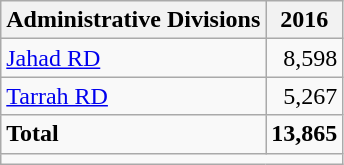<table class="wikitable">
<tr>
<th>Administrative Divisions</th>
<th>2016</th>
</tr>
<tr>
<td><a href='#'>Jahad RD</a></td>
<td style="text-align: right;">8,598</td>
</tr>
<tr>
<td><a href='#'>Tarrah RD</a></td>
<td style="text-align: right;">5,267</td>
</tr>
<tr>
<td><strong>Total</strong></td>
<td style="text-align: right;"><strong>13,865</strong></td>
</tr>
<tr>
<td colspan=2></td>
</tr>
</table>
